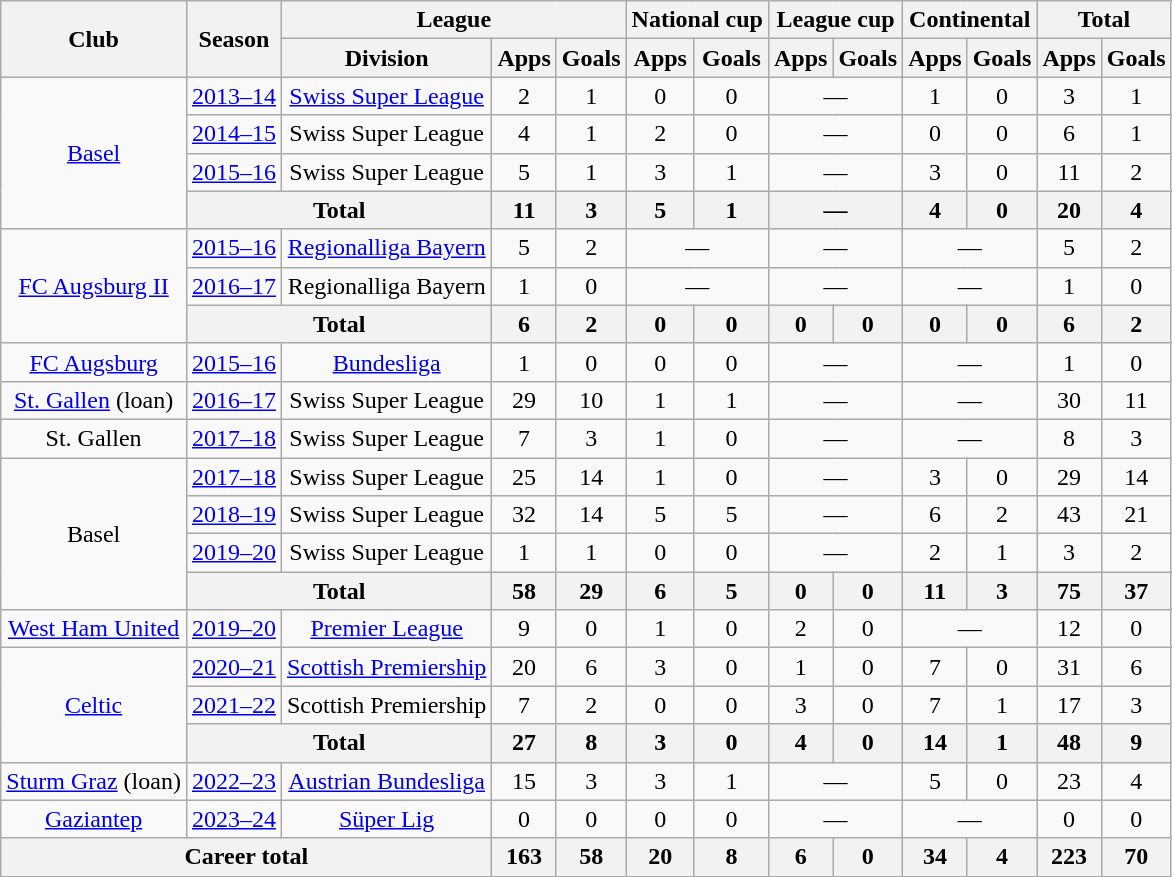<table class=wikitable style=text-align:center>
<tr>
<th rowspan="2">Club</th>
<th rowspan="2">Season</th>
<th colspan="3">League</th>
<th colspan="2">National cup</th>
<th colspan="2">League cup</th>
<th colspan="2">Continental</th>
<th colspan="2">Total</th>
</tr>
<tr>
<th>Division</th>
<th>Apps</th>
<th>Goals</th>
<th>Apps</th>
<th>Goals</th>
<th>Apps</th>
<th>Goals</th>
<th>Apps</th>
<th>Goals</th>
<th>Apps</th>
<th>Goals</th>
</tr>
<tr>
<td rowspan="4"><a href='#'>Basel</a></td>
<td><a href='#'>2013–14</a></td>
<td><a href='#'>Swiss Super League</a></td>
<td>2</td>
<td>1</td>
<td>0</td>
<td>0</td>
<td colspan="2">—</td>
<td>1</td>
<td>0</td>
<td>3</td>
<td>1</td>
</tr>
<tr>
<td><a href='#'>2014–15</a></td>
<td>Swiss Super League</td>
<td>4</td>
<td>1</td>
<td>2</td>
<td>0</td>
<td colspan="2">—</td>
<td>0</td>
<td>0</td>
<td>6</td>
<td>1</td>
</tr>
<tr>
<td><a href='#'>2015–16</a></td>
<td>Swiss Super League</td>
<td>5</td>
<td>1</td>
<td>3</td>
<td>1</td>
<td colspan="2">—</td>
<td>3</td>
<td>0</td>
<td>11</td>
<td>2</td>
</tr>
<tr>
<th colspan="2">Total</th>
<th>11</th>
<th>3</th>
<th>5</th>
<th>1</th>
<th colspan="2">—</th>
<th>4</th>
<th>0</th>
<th>20</th>
<th>4</th>
</tr>
<tr>
<td rowspan="3"><a href='#'>FC Augsburg II</a></td>
<td><a href='#'>2015–16</a></td>
<td><a href='#'>Regionalliga Bayern</a></td>
<td>5</td>
<td>2</td>
<td colspan="2">—</td>
<td colspan="2">—</td>
<td colspan="2">—</td>
<td>5</td>
<td>2</td>
</tr>
<tr>
<td><a href='#'>2016–17</a></td>
<td>Regionalliga Bayern</td>
<td>1</td>
<td>0</td>
<td colspan="2">—</td>
<td colspan="2">—</td>
<td colspan="2">—</td>
<td>1</td>
<td>0</td>
</tr>
<tr>
<th colspan="2">Total</th>
<th>6</th>
<th>2</th>
<th>0</th>
<th>0</th>
<th>0</th>
<th>0</th>
<th>0</th>
<th>0</th>
<th>6</th>
<th>2</th>
</tr>
<tr>
<td><a href='#'>FC Augsburg</a></td>
<td><a href='#'>2015–16</a></td>
<td><a href='#'>Bundesliga</a></td>
<td>1</td>
<td>0</td>
<td>0</td>
<td>0</td>
<td colspan="2">—</td>
<td colspan="2">—</td>
<td>1</td>
<td>0</td>
</tr>
<tr>
<td><a href='#'>St. Gallen</a> (loan)</td>
<td><a href='#'>2016–17</a></td>
<td>Swiss Super League</td>
<td>29</td>
<td>10</td>
<td>1</td>
<td>1</td>
<td colspan="2">—</td>
<td colspan="2">—</td>
<td>30</td>
<td>11</td>
</tr>
<tr>
<td>St. Gallen</td>
<td><a href='#'>2017–18</a></td>
<td>Swiss Super League</td>
<td>7</td>
<td>3</td>
<td>1</td>
<td>0</td>
<td colspan="2">—</td>
<td colspan="2">—</td>
<td>8</td>
<td>3</td>
</tr>
<tr>
<td rowspan="4">Basel</td>
<td><a href='#'>2017–18</a></td>
<td>Swiss Super League</td>
<td>25</td>
<td>14</td>
<td>1</td>
<td>0</td>
<td colspan="2">—</td>
<td>3</td>
<td>0</td>
<td>29</td>
<td>14</td>
</tr>
<tr>
<td><a href='#'>2018–19</a></td>
<td>Swiss Super League</td>
<td>32</td>
<td>14</td>
<td>5</td>
<td>5</td>
<td colspan="2">—</td>
<td>6</td>
<td>2</td>
<td>43</td>
<td>21</td>
</tr>
<tr>
<td><a href='#'>2019–20</a></td>
<td>Swiss Super League</td>
<td>1</td>
<td>1</td>
<td>0</td>
<td>0</td>
<td colspan="2">—</td>
<td>2</td>
<td>1</td>
<td>3</td>
<td>2</td>
</tr>
<tr>
<th colspan="2">Total</th>
<th>58</th>
<th>29</th>
<th>6</th>
<th>5</th>
<th>0</th>
<th>0</th>
<th>11</th>
<th>3</th>
<th>75</th>
<th>37</th>
</tr>
<tr>
<td><a href='#'>West Ham United</a></td>
<td><a href='#'>2019–20</a></td>
<td><a href='#'>Premier League</a></td>
<td>9</td>
<td>0</td>
<td>1</td>
<td>0</td>
<td>2</td>
<td>0</td>
<td colspan="2">—</td>
<td>12</td>
<td>0</td>
</tr>
<tr>
<td rowspan="3"><a href='#'>Celtic</a></td>
<td><a href='#'>2020–21</a></td>
<td><a href='#'>Scottish Premiership</a></td>
<td>20</td>
<td>6</td>
<td>3</td>
<td>0</td>
<td>1</td>
<td>0</td>
<td>7</td>
<td>0</td>
<td>31</td>
<td>6</td>
</tr>
<tr>
<td><a href='#'>2021–22</a></td>
<td>Scottish Premiership</td>
<td>7</td>
<td>2</td>
<td>0</td>
<td>0</td>
<td>3</td>
<td>0</td>
<td>7</td>
<td>1</td>
<td>17</td>
<td>3</td>
</tr>
<tr>
<th colspan="2">Total</th>
<th>27</th>
<th>8</th>
<th>3</th>
<th>0</th>
<th>4</th>
<th>0</th>
<th>14</th>
<th>1</th>
<th>48</th>
<th>9</th>
</tr>
<tr>
<td><a href='#'>Sturm Graz</a> (loan)</td>
<td><a href='#'>2022–23</a></td>
<td><a href='#'>Austrian Bundesliga</a></td>
<td>15</td>
<td>3</td>
<td>3</td>
<td>1</td>
<td colspan="2">—</td>
<td>5</td>
<td>0</td>
<td>23</td>
<td>4</td>
</tr>
<tr>
<td><a href='#'>Gaziantep</a></td>
<td><a href='#'>2023–24</a></td>
<td><a href='#'>Süper Lig</a></td>
<td>0</td>
<td>0</td>
<td>0</td>
<td>0</td>
<td colspan="2">—</td>
<td colspan="2">—</td>
<td>0</td>
<td>0</td>
</tr>
<tr>
<th colspan="3">Career total</th>
<th>163</th>
<th>58</th>
<th>20</th>
<th>8</th>
<th>6</th>
<th>0</th>
<th>34</th>
<th>4</th>
<th>223</th>
<th>70</th>
</tr>
</table>
